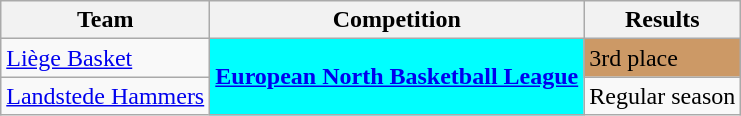<table class="wikitable sortable">
<tr>
<th>Team</th>
<th>Competition</th>
<th>Results</th>
</tr>
<tr>
<td><a href='#'>Liège Basket</a></td>
<td rowspan="2" style="background-color:cyan;color:white;text-align:center"><strong><a href='#'><span>European North Basketball League</span></a></strong></td>
<td style="background:#cc9966">3rd place</td>
</tr>
<tr>
<td><a href='#'>Landstede Hammers</a></td>
<td>Regular season</td>
</tr>
</table>
